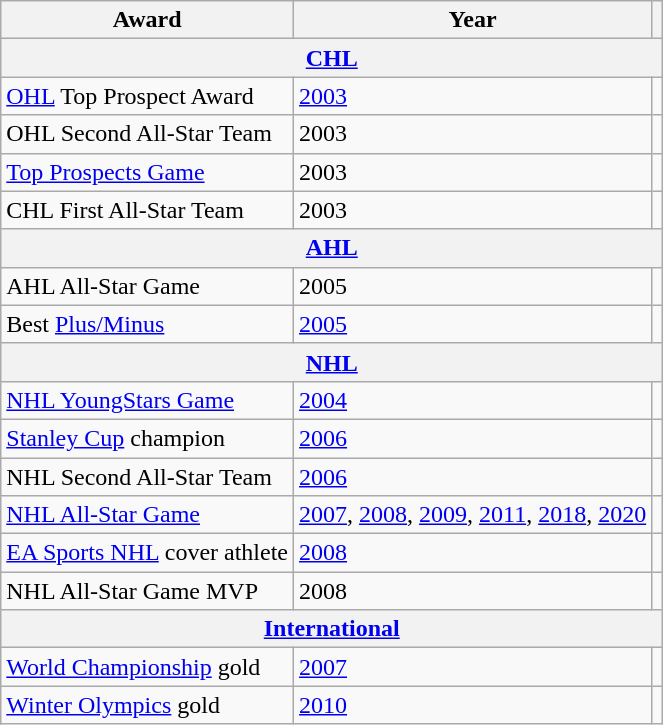<table class="wikitable">
<tr>
<th>Award</th>
<th>Year</th>
<th></th>
</tr>
<tr>
<th colspan="3"><a href='#'>CHL</a></th>
</tr>
<tr>
<td><a href='#'>OHL</a> Top Prospect Award</td>
<td><a href='#'>2003</a></td>
<td></td>
</tr>
<tr>
<td>OHL Second All-Star Team</td>
<td>2003</td>
<td></td>
</tr>
<tr>
<td><a href='#'>Top Prospects Game</a></td>
<td>2003</td>
<td></td>
</tr>
<tr>
<td>CHL First All-Star Team</td>
<td>2003</td>
<td></td>
</tr>
<tr>
<th colspan="3"><a href='#'>AHL</a></th>
</tr>
<tr>
<td>AHL All-Star Game</td>
<td>2005</td>
<td></td>
</tr>
<tr>
<td>Best <a href='#'>Plus/Minus</a></td>
<td><a href='#'>2005</a></td>
<td></td>
</tr>
<tr>
<th colspan="3"><a href='#'>NHL</a></th>
</tr>
<tr>
<td><a href='#'>NHL YoungStars Game</a></td>
<td><a href='#'>2004</a></td>
<td></td>
</tr>
<tr>
<td><a href='#'>Stanley Cup</a> champion</td>
<td><a href='#'>2006</a></td>
<td></td>
</tr>
<tr>
<td>NHL Second All-Star Team</td>
<td><a href='#'>2006</a></td>
<td></td>
</tr>
<tr>
<td><a href='#'>NHL All-Star Game</a></td>
<td><a href='#'>2007</a>, <a href='#'>2008</a>, <a href='#'>2009</a>, <a href='#'>2011</a>, <a href='#'>2018</a>, <a href='#'>2020</a></td>
<td></td>
</tr>
<tr>
<td><a href='#'>EA Sports NHL</a> cover athlete</td>
<td><a href='#'>2008</a></td>
<td></td>
</tr>
<tr>
<td>NHL All-Star Game MVP</td>
<td>2008</td>
<td></td>
</tr>
<tr>
<th colspan="3"><a href='#'>International</a></th>
</tr>
<tr>
<td><a href='#'>World Championship</a> gold</td>
<td><a href='#'>2007</a></td>
<td></td>
</tr>
<tr>
<td><a href='#'>Winter Olympics</a> gold</td>
<td><a href='#'>2010</a></td>
<td></td>
</tr>
</table>
